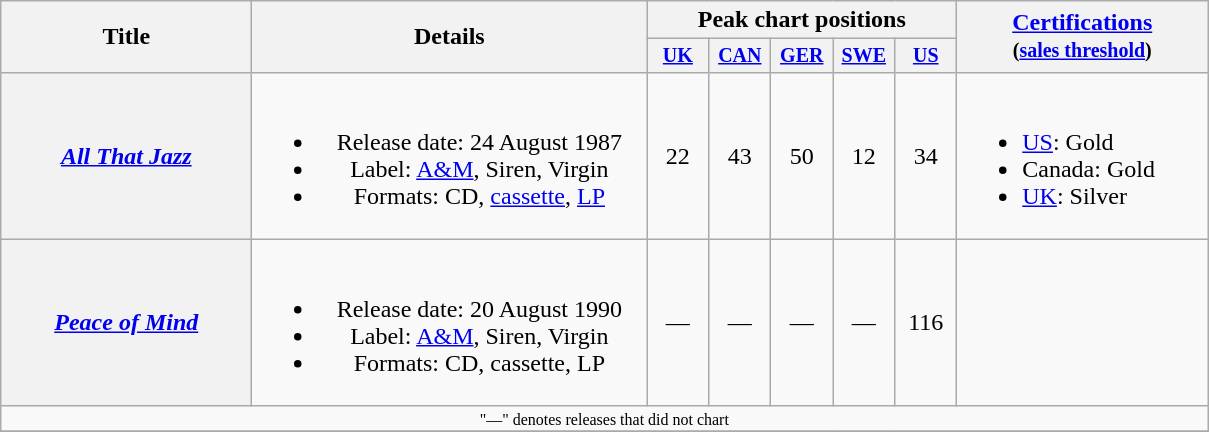<table class="wikitable plainrowheaders" style="text-align:center;">
<tr>
<th rowspan="2" style="width:10em;">Title</th>
<th rowspan="2" style="width:16em;">Details</th>
<th colspan="5">Peak chart positions</th>
<th rowspan="2" style="width:10em;"><a href='#'>Certifications</a><br><small>(<a href='#'>sales threshold</a>)</small></th>
</tr>
<tr style="font-size:smaller;">
<th width="35"><a href='#'>UK</a><br></th>
<th width="35"><a href='#'>CAN</a></th>
<th width="35"><a href='#'>GER</a><br></th>
<th width="35"><a href='#'>SWE</a><br></th>
<th width="35"><a href='#'>US</a><br></th>
</tr>
<tr>
<th scope="row"><a href='#'><em>All That Jazz</em></a></th>
<td><br><ul><li>Release date: 24 August 1987</li><li>Label: <a href='#'>A&M</a>, Siren, Virgin</li><li>Formats: CD, <a href='#'>cassette</a>, <a href='#'>LP</a></li></ul></td>
<td>22</td>
<td>43</td>
<td>50</td>
<td>12</td>
<td>34</td>
<td align="left"><br><ul><li><a href='#'>US</a>: Gold</li><li>Canada: Gold</li><li><a href='#'>UK</a>: Silver</li></ul></td>
</tr>
<tr>
<th scope="row"><a href='#'><em>Peace of Mind</em></a></th>
<td><br><ul><li>Release date: 20 August 1990</li><li>Label: <a href='#'>A&M</a>, Siren, Virgin</li><li>Formats: CD, cassette, LP</li></ul></td>
<td>—</td>
<td>—</td>
<td>—</td>
<td>—</td>
<td>116</td>
<td></td>
</tr>
<tr>
<td colspan="8" style="font-size:8pt">"—" denotes releases that did not chart</td>
</tr>
<tr>
</tr>
</table>
